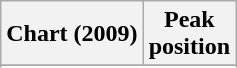<table class="wikitable sortable plainrowheaders">
<tr>
<th>Chart (2009)</th>
<th>Peak<br>position</th>
</tr>
<tr>
</tr>
<tr>
</tr>
<tr>
</tr>
<tr>
</tr>
</table>
